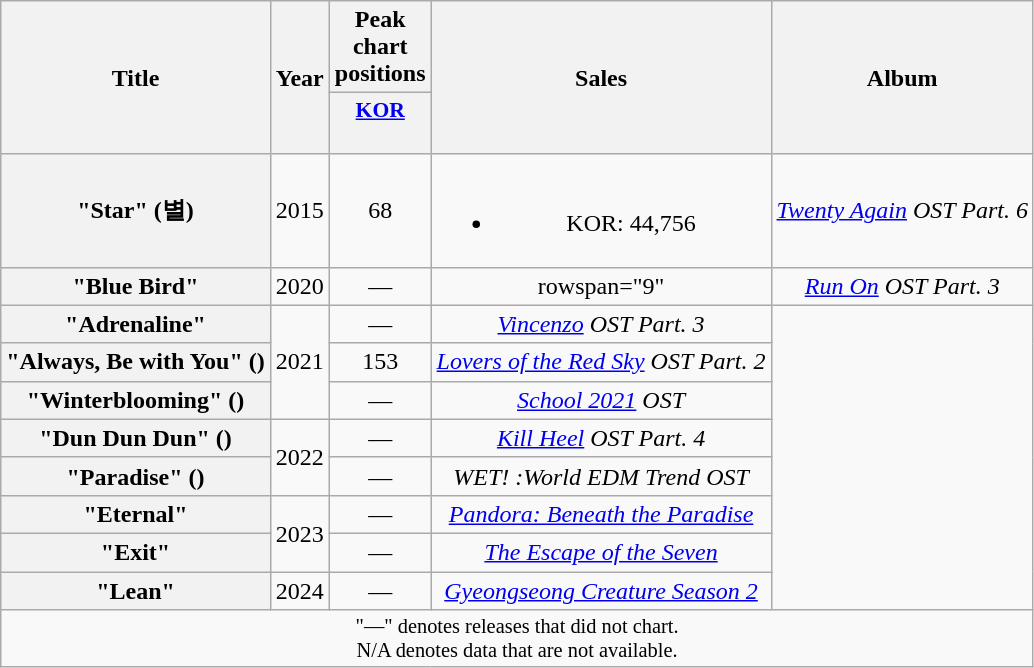<table class="wikitable plainrowheaders" style="text-align:center">
<tr>
<th scope="col" rowspan="2">Title</th>
<th scope="col" rowspan="2">Year</th>
<th scope="col">Peak chart<br>positions</th>
<th scope="col" rowspan="2">Sales</th>
<th scope="col" rowspan="2">Album</th>
</tr>
<tr>
<th scope="col" style="font-size:90%; width:2.5em"><a href='#'>KOR</a><br><br></th>
</tr>
<tr>
<th scope="row">"Star" (별) <br></th>
<td>2015</td>
<td>68</td>
<td><br><ul><li>KOR: 44,756</li></ul></td>
<td><em><a href='#'>Twenty Again</a> OST Part. 6</em></td>
</tr>
<tr>
<th scope="row">"Blue Bird" <br></th>
<td>2020</td>
<td>—</td>
<td>rowspan="9" </td>
<td><em><a href='#'>Run On</a> OST Part. 3</em></td>
</tr>
<tr>
<th scope="row">"Adrenaline"</th>
<td rowspan="3">2021</td>
<td>—</td>
<td><em><a href='#'>Vincenzo</a> OST Part. 3</em></td>
</tr>
<tr>
<th scope="row">"Always, Be with You" ()</th>
<td>153</td>
<td><em><a href='#'>Lovers of the Red Sky</a> OST Part. 2 </em></td>
</tr>
<tr>
<th scope="row">"Winterblooming" ()</th>
<td>—</td>
<td><em><a href='#'>School 2021</a></em> <em>OST</em></td>
</tr>
<tr>
<th scope="row">"Dun Dun Dun" () <br></th>
<td rowspan="2">2022</td>
<td>—</td>
<td><em><a href='#'>Kill Heel</a> OST Part. 4</em></td>
</tr>
<tr>
<th scope="row">"Paradise" ()</th>
<td>—</td>
<td><em>WET! :World EDM Trend OST</em></td>
</tr>
<tr>
<th scope="row">"Eternal"</th>
<td rowspan="2">2023</td>
<td>—</td>
<td><em><a href='#'>Pandora: Beneath the Paradise</a></em></td>
</tr>
<tr>
<th scope="row">"Exit"</th>
<td>—</td>
<td><em><a href='#'>The Escape of the Seven</a></em></td>
</tr>
<tr>
<th scope="row">"Lean"</th>
<td>2024</td>
<td>—</td>
<td><a href='#'><em>Gyeongseong Creature Season 2</em></a></td>
</tr>
<tr>
<td colspan="5" style="font-size:85%">"—" denotes releases that did not chart.<br>N/A denotes data that are not available.</td>
</tr>
</table>
